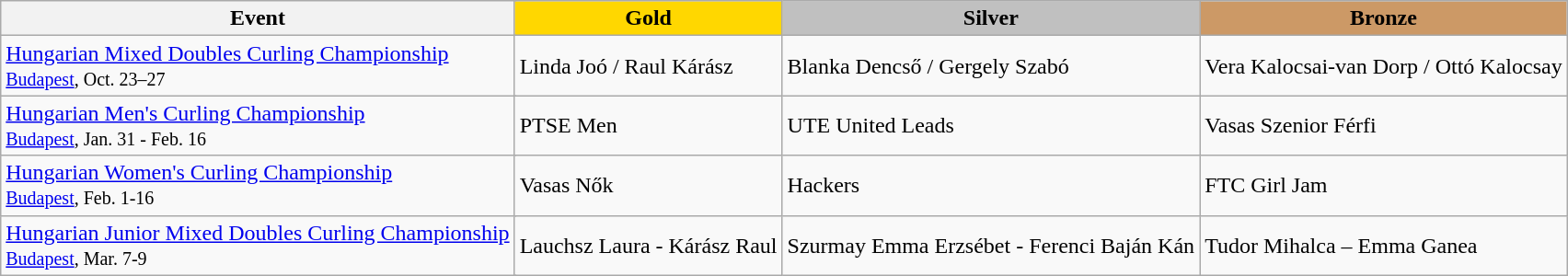<table class="wikitable">
<tr>
<th colspan="2">Event</th>
<th style="background:gold">Gold</th>
<th style="background:silver">Silver</th>
<th style="background:#cc9966">Bronze</th>
</tr>
<tr>
<td colspan="2"><a href='#'>Hungarian Mixed Doubles Curling Championship</a> <br> <small><a href='#'>Budapest</a>, Oct. 23–27</small></td>
<td>Linda Joó / Raul Kárász</td>
<td>Blanka Dencső / Gergely Szabó</td>
<td>Vera Kalocsai-van Dorp / Ottó Kalocsay</td>
</tr>
<tr>
<td colspan="2"><a href='#'>Hungarian Men's Curling Championship</a> <br> <small><a href='#'>Budapest</a>, Jan. 31 - Feb. 16</small></td>
<td>PTSE Men</td>
<td>UTE United Leads</td>
<td>Vasas Szenior Férfi</td>
</tr>
<tr>
<td colspan="2"><a href='#'>Hungarian Women's Curling Championship</a> <br> <small><a href='#'>Budapest</a>, Feb. 1-16</small></td>
<td>Vasas Nők</td>
<td>Hackers</td>
<td>FTC Girl Jam</td>
</tr>
<tr>
<td colspan="2"><a href='#'>Hungarian Junior Mixed Doubles Curling Championship</a> <br> <small><a href='#'>Budapest</a>, Mar. 7-9</small></td>
<td>Lauchsz Laura - Kárász Raul</td>
<td>Szurmay Emma Erzsébet - Ferenci Baján Kán</td>
<td>Tudor Mihalca – Emma Ganea</td>
</tr>
</table>
